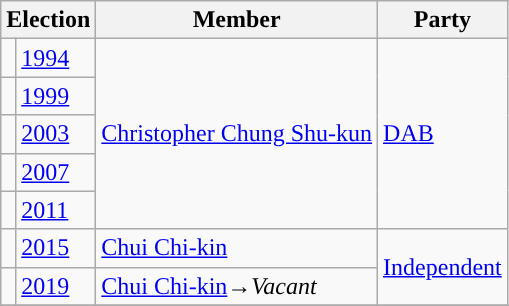<table class="wikitable">
<tr>
<th colspan="2">Election</th>
<th>Member</th>
<th>Party</th>
</tr>
<tr>
<td style="background-color: "></td>
<td><a href='#'>1994</a></td>
<td rowspan=5><a href='#'>Christopher Chung Shu-kun</a></td>
<td rowspan=5><a href='#'>DAB</a></td>
</tr>
<tr>
<td style="background-color: "></td>
<td><a href='#'>1999</a></td>
</tr>
<tr>
<td style="background-color: "></td>
<td><a href='#'>2003</a></td>
</tr>
<tr>
<td style="background-color: "></td>
<td><a href='#'>2007</a></td>
</tr>
<tr>
<td style="background-color: "></td>
<td><a href='#'>2011</a></td>
</tr>
<tr>
<td style="background-color: "></td>
<td><a href='#'>2015</a></td>
<td><a href='#'>Chui Chi-kin</a></td>
<td rowspan=2><a href='#'>Independent</a></td>
</tr>
<tr>
<td style="background-color: "></td>
<td><a href='#'>2019</a></td>
<td><a href='#'>Chui Chi-kin</a>→<em>Vacant</em></td>
</tr>
<tr>
</tr>
</table>
